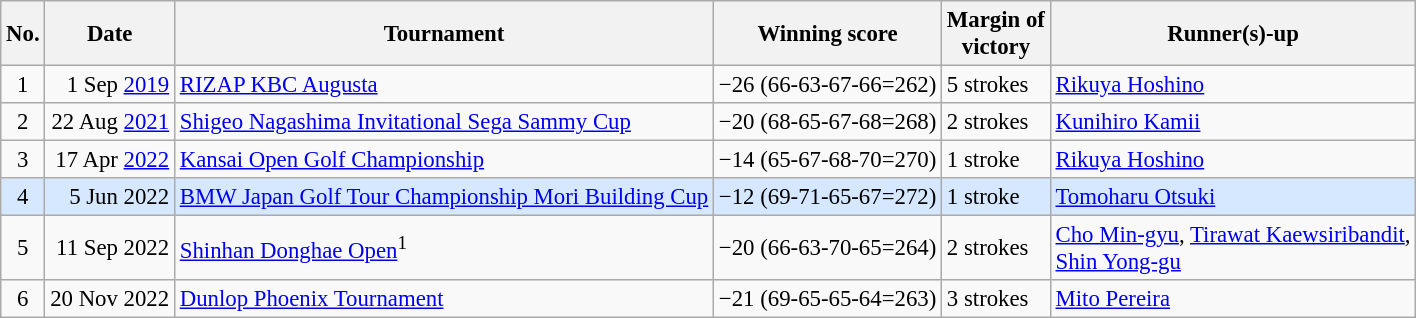<table class="wikitable" style="font-size:95%;">
<tr>
<th>No.</th>
<th>Date</th>
<th>Tournament</th>
<th>Winning score</th>
<th>Margin of<br>victory</th>
<th>Runner(s)-up</th>
</tr>
<tr>
<td align=center>1</td>
<td align=right>1 Sep <a href='#'>2019</a></td>
<td><a href='#'>RIZAP KBC Augusta</a></td>
<td>−26 (66-63-67-66=262)</td>
<td>5 strokes</td>
<td> <a href='#'>Rikuya Hoshino</a></td>
</tr>
<tr>
<td align=center>2</td>
<td align=right>22 Aug <a href='#'>2021</a></td>
<td><a href='#'>Shigeo Nagashima Invitational Sega Sammy Cup</a></td>
<td>−20 (68-65-67-68=268)</td>
<td>2 strokes</td>
<td> <a href='#'>Kunihiro Kamii</a></td>
</tr>
<tr>
<td align=center>3</td>
<td align=right>17 Apr <a href='#'>2022</a></td>
<td><a href='#'>Kansai Open Golf Championship</a></td>
<td>−14 (65-67-68-70=270)</td>
<td>1 stroke</td>
<td> <a href='#'>Rikuya Hoshino</a></td>
</tr>
<tr style="background:#D6E8FF;">
<td align=center>4</td>
<td align=right>5 Jun 2022</td>
<td><a href='#'>BMW Japan Golf Tour Championship Mori Building Cup</a></td>
<td>−12 (69-71-65-67=272)</td>
<td>1 stroke</td>
<td> <a href='#'>Tomoharu Otsuki</a></td>
</tr>
<tr>
<td align=center>5</td>
<td align=right>11 Sep 2022</td>
<td><a href='#'>Shinhan Donghae Open</a><sup>1</sup></td>
<td>−20 (66-63-70-65=264)</td>
<td>2 strokes</td>
<td> <a href='#'>Cho Min-gyu</a>,  <a href='#'>Tirawat Kaewsiribandit</a>,<br> <a href='#'>Shin Yong-gu</a></td>
</tr>
<tr>
<td align=center>6</td>
<td align=right>20 Nov 2022</td>
<td><a href='#'>Dunlop Phoenix Tournament</a></td>
<td>−21 (69-65-65-64=263)</td>
<td>3 strokes</td>
<td> <a href='#'>Mito Pereira</a></td>
</tr>
</table>
